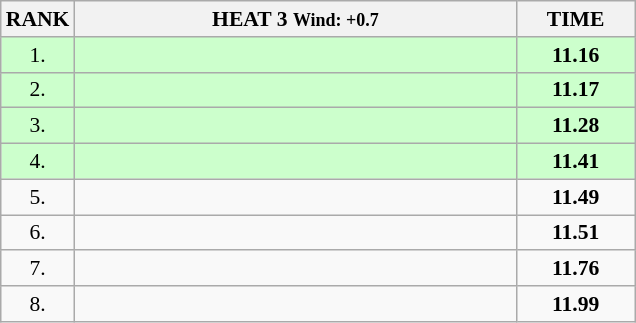<table class="wikitable" style="border-collapse: collapse; font-size: 90%;">
<tr>
<th>RANK</th>
<th style="width: 20em">HEAT 3 <small>Wind: +0.7</small></th>
<th style="width: 5em">TIME</th>
</tr>
<tr style="background:#ccffcc;">
<td align="center">1.</td>
<td></td>
<td align="center"><strong>11.16</strong></td>
</tr>
<tr style="background:#ccffcc;">
<td align="center">2.</td>
<td></td>
<td align="center"><strong>11.17</strong></td>
</tr>
<tr style="background:#ccffcc;">
<td align="center">3.</td>
<td></td>
<td align="center"><strong>11.28</strong></td>
</tr>
<tr style="background:#ccffcc;">
<td align="center">4.</td>
<td></td>
<td align="center"><strong>11.41</strong></td>
</tr>
<tr>
<td align="center">5.</td>
<td></td>
<td align="center"><strong>11.49</strong></td>
</tr>
<tr>
<td align="center">6.</td>
<td></td>
<td align="center"><strong>11.51</strong></td>
</tr>
<tr>
<td align="center">7.</td>
<td></td>
<td align="center"><strong>11.76</strong></td>
</tr>
<tr>
<td align="center">8.</td>
<td></td>
<td align="center"><strong>11.99</strong></td>
</tr>
</table>
